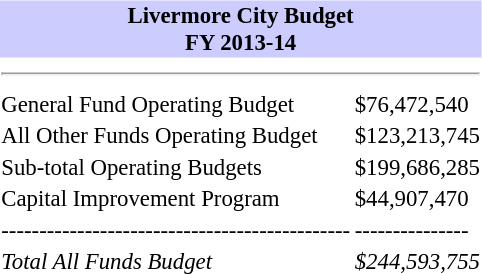<table class="toccolours" align="right" cellpadding="1" cellspacing="1" style="margin:0 0 1em 1em; font-size:95%; align:right;">
<tr>
<th colspan=2 bgcolor="#ccccff" align="center">Livermore City Budget<br>FY 2013-14</th>
</tr>
<tr>
<td colspan=2><hr></td>
</tr>
<tr>
<td align="left">General Fund Operating Budget</td>
<td>$76,472,540</td>
</tr>
<tr>
<td align="left">All Other Funds Operating Budget</td>
<td>$123,213,745</td>
</tr>
<tr>
<td align="left">Sub-total Operating Budgets</td>
<td>$199,686,285</td>
</tr>
<tr>
<td align="left">Capital Improvement Program</td>
<td>$44,907,470</td>
</tr>
<tr>
<td align="left">----------------------------------------------</td>
<td>---------------</td>
</tr>
<tr>
<td align="left"><em>Total All Funds Budget</em></td>
<td><em>$244,593,755</em></td>
</tr>
<tr>
</tr>
</table>
